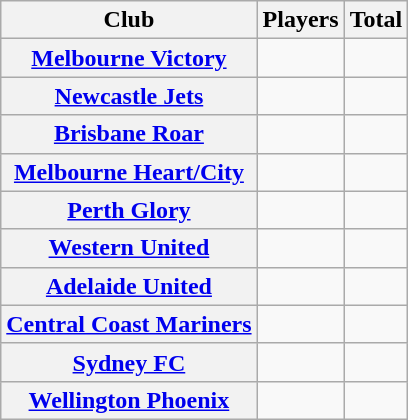<table class="sortable wikitable plainrowheaders">
<tr>
<th scope="col">Club</th>
<th scope="col">Players</th>
<th scope="col">Total</th>
</tr>
<tr>
<th scope="row"><a href='#'>Melbourne Victory</a></th>
<td align="center"></td>
<td align="center"></td>
</tr>
<tr>
<th scope="row"><a href='#'>Newcastle Jets</a></th>
<td align="center"></td>
<td align="center"></td>
</tr>
<tr>
<th scope="row"><a href='#'>Brisbane Roar</a></th>
<td align="center"></td>
<td align="center"></td>
</tr>
<tr>
<th scope="row"><a href='#'>Melbourne Heart/City</a></th>
<td align="center"></td>
<td align="center"></td>
</tr>
<tr>
<th scope="row"><a href='#'>Perth Glory</a></th>
<td align="center"></td>
<td align="center"></td>
</tr>
<tr>
<th scope="row"><a href='#'>Western United</a></th>
<td align="center"></td>
<td align="center"></td>
</tr>
<tr>
<th scope="row"><a href='#'>Adelaide United</a></th>
<td align="center"></td>
<td align="center"></td>
</tr>
<tr>
<th scope="row"><a href='#'>Central Coast Mariners</a></th>
<td align="center"></td>
<td align="center"></td>
</tr>
<tr>
<th scope="row"><a href='#'>Sydney FC</a></th>
<td align="center"></td>
<td align="center"></td>
</tr>
<tr>
<th scope="row"><a href='#'>Wellington Phoenix</a></th>
<td align="center"></td>
<td align="center"></td>
</tr>
</table>
